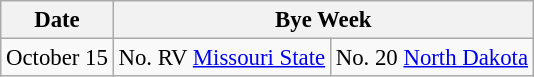<table class="wikitable" style="font-size:95%;">
<tr>
<th>Date</th>
<th colspan="2">Bye Week</th>
</tr>
<tr>
<td>October 15</td>
<td>No. RV <a href='#'>Missouri State</a></td>
<td>No. 20 <a href='#'>North Dakota</a></td>
</tr>
</table>
